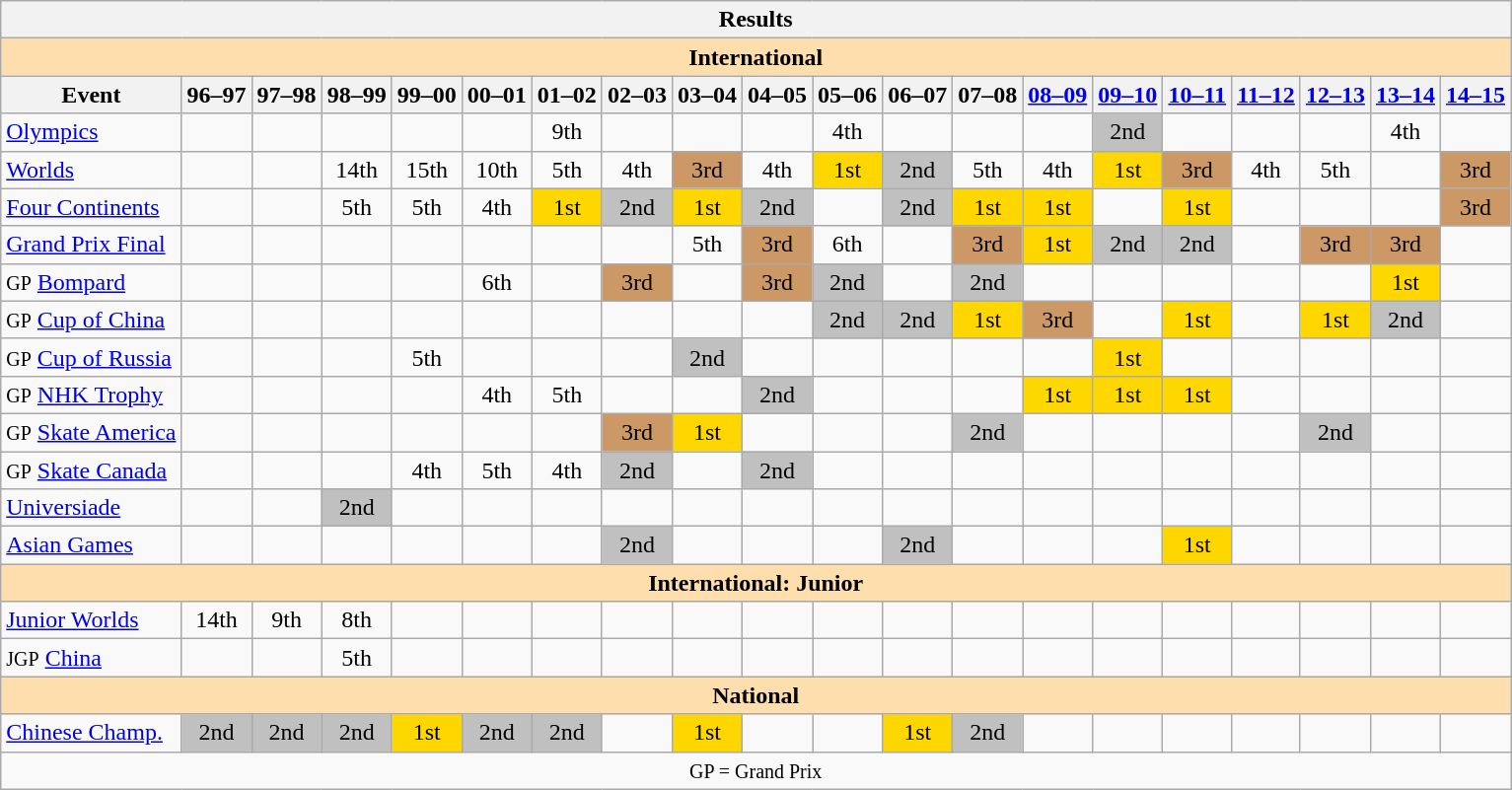<table class="wikitable" style="text-align:center">
<tr>
<th colspan=20 align=center><strong>Results</strong></th>
</tr>
<tr>
<th style="background-color: #ffdead; " colspan=20 align=center><strong>International</strong></th>
</tr>
<tr>
<th>Event</th>
<th>96–97</th>
<th>97–98</th>
<th>98–99</th>
<th>99–00</th>
<th>00–01</th>
<th>01–02</th>
<th>02–03</th>
<th>03–04</th>
<th>04–05</th>
<th>05–06</th>
<th>06–07</th>
<th>07–08</th>
<th><a href='#'>08–09</a></th>
<th><a href='#'>09–10</a></th>
<th><a href='#'>10–11</a></th>
<th><a href='#'>11–12</a></th>
<th><a href='#'>12–13</a></th>
<th><a href='#'>13–14</a></th>
<th><a href='#'>14–15</a></th>
</tr>
<tr>
<td align = left><a href='#'>Olympics</a></td>
<td></td>
<td></td>
<td></td>
<td></td>
<td></td>
<td>9th</td>
<td></td>
<td></td>
<td></td>
<td>4th</td>
<td></td>
<td></td>
<td></td>
<td bgcolor=silver>2nd</td>
<td></td>
<td></td>
<td></td>
<td>4th</td>
<td></td>
</tr>
<tr>
<td align = left><a href='#'>Worlds</a></td>
<td></td>
<td></td>
<td>14th</td>
<td>15th</td>
<td>10th</td>
<td>5th</td>
<td>4th</td>
<td bgcolor=cc9966>3rd</td>
<td>4th</td>
<td bgcolor=gold>1st</td>
<td bgcolor=silver>2nd</td>
<td>5th</td>
<td>4th</td>
<td bgcolor=gold>1st</td>
<td bgcolor=cc9966>3rd</td>
<td>4th</td>
<td>5th</td>
<td></td>
<td bgcolor=cc9966>3rd</td>
</tr>
<tr>
<td align = left><a href='#'>Four Continents</a></td>
<td></td>
<td></td>
<td>5th</td>
<td>5th</td>
<td>4th</td>
<td bgcolor=gold>1st</td>
<td bgcolor=silver>2nd</td>
<td bgcolor=gold>1st</td>
<td bgcolor=silver>2nd</td>
<td></td>
<td bgcolor=silver>2nd</td>
<td bgcolor=gold>1st</td>
<td bgcolor=gold>1st</td>
<td></td>
<td bgcolor=gold>1st</td>
<td></td>
<td></td>
<td></td>
<td bgcolor=cc9966>3rd</td>
</tr>
<tr>
<td align = left><a href='#'>Grand Prix Final</a></td>
<td></td>
<td></td>
<td></td>
<td></td>
<td></td>
<td></td>
<td></td>
<td>5th</td>
<td bgcolor=cc9966>3rd</td>
<td>6th</td>
<td></td>
<td bgcolor=cc9966>3rd</td>
<td bgcolor=gold>1st</td>
<td bgcolor=silver>2nd</td>
<td bgcolor=silver>2nd</td>
<td></td>
<td bgcolor=cc9966>3rd</td>
<td bgcolor=cc9966>3rd</td>
<td></td>
</tr>
<tr>
<td align = left><small>GP</small> <a href='#'>Bompard</a></td>
<td></td>
<td></td>
<td></td>
<td></td>
<td>6th</td>
<td></td>
<td bgcolor=cc9966>3rd</td>
<td></td>
<td bgcolor=cc9966>3rd</td>
<td bgcolor=silver>2nd</td>
<td></td>
<td bgcolor=silver>2nd</td>
<td></td>
<td></td>
<td></td>
<td></td>
<td></td>
<td bgcolor=gold>1st</td>
<td></td>
</tr>
<tr>
<td align = left><small>GP</small> <a href='#'>Cup of China</a></td>
<td></td>
<td></td>
<td></td>
<td></td>
<td></td>
<td></td>
<td></td>
<td></td>
<td></td>
<td bgcolor=silver>2nd</td>
<td bgcolor=silver>2nd</td>
<td bgcolor=gold>1st</td>
<td bgcolor=cc9966>3rd</td>
<td></td>
<td bgcolor=gold>1st</td>
<td></td>
<td bgcolor=gold>1st</td>
<td bgcolor=silver>2nd</td>
<td></td>
</tr>
<tr>
<td align = left><small>GP</small> <a href='#'>Cup of Russia</a></td>
<td></td>
<td></td>
<td></td>
<td>5th</td>
<td></td>
<td></td>
<td></td>
<td bgcolor=silver>2nd</td>
<td></td>
<td></td>
<td></td>
<td></td>
<td></td>
<td bgcolor=gold>1st</td>
<td></td>
<td></td>
<td></td>
<td></td>
<td></td>
</tr>
<tr>
<td align = left><small>GP</small> <a href='#'>NHK Trophy</a></td>
<td></td>
<td></td>
<td></td>
<td></td>
<td>4th</td>
<td>5th</td>
<td></td>
<td></td>
<td bgcolor=silver>2nd</td>
<td></td>
<td></td>
<td></td>
<td bgcolor=gold>1st</td>
<td bgcolor=gold>1st</td>
<td bgcolor=gold>1st</td>
<td></td>
<td></td>
<td></td>
<td></td>
</tr>
<tr>
<td align = left><small>GP</small> <a href='#'>Skate America</a></td>
<td></td>
<td></td>
<td></td>
<td></td>
<td></td>
<td></td>
<td bgcolor=cc9966>3rd</td>
<td bgcolor=gold>1st</td>
<td></td>
<td></td>
<td></td>
<td bgcolor=silver>2nd</td>
<td></td>
<td></td>
<td></td>
<td></td>
<td bgcolor=silver>2nd</td>
<td></td>
<td></td>
</tr>
<tr>
<td align = left><small>GP</small> <a href='#'>Skate Canada</a></td>
<td></td>
<td></td>
<td></td>
<td>4th</td>
<td>5th</td>
<td>4th</td>
<td bgcolor=silver>2nd</td>
<td></td>
<td bgcolor=silver>2nd</td>
<td></td>
<td></td>
<td></td>
<td></td>
<td></td>
<td></td>
<td></td>
<td></td>
<td></td>
<td></td>
</tr>
<tr>
<td align = left><a href='#'>Universiade</a></td>
<td></td>
<td></td>
<td bgcolor=silver>2nd</td>
<td></td>
<td></td>
<td></td>
<td></td>
<td></td>
<td></td>
<td></td>
<td></td>
<td></td>
<td></td>
<td></td>
<td></td>
<td></td>
<td></td>
<td></td>
<td></td>
</tr>
<tr>
<td align = left><a href='#'>Asian Games</a></td>
<td></td>
<td></td>
<td></td>
<td></td>
<td></td>
<td></td>
<td bgcolor=silver>2nd</td>
<td></td>
<td></td>
<td></td>
<td bgcolor=silver>2nd</td>
<td></td>
<td></td>
<td></td>
<td bgcolor=gold>1st</td>
<td></td>
<td></td>
<td></td>
<td></td>
</tr>
<tr>
<th style="background-color: #ffdead; " colspan=20 align=center><strong>International: Junior</strong></th>
</tr>
<tr>
<td align = left><a href='#'>Junior Worlds</a></td>
<td>14th</td>
<td>9th</td>
<td>8th</td>
<td></td>
<td></td>
<td></td>
<td></td>
<td></td>
<td></td>
<td></td>
<td></td>
<td></td>
<td></td>
<td></td>
<td></td>
<td></td>
<td></td>
<td></td>
<td></td>
</tr>
<tr>
<td align = left><small>JGP</small> <a href='#'>China</a></td>
<td></td>
<td></td>
<td>5th</td>
<td></td>
<td></td>
<td></td>
<td></td>
<td></td>
<td></td>
<td></td>
<td></td>
<td></td>
<td></td>
<td></td>
<td></td>
<td></td>
<td></td>
<td></td>
<td></td>
</tr>
<tr>
<th style="background-color: #ffdead; " colspan=20 align=center><strong>National</strong></th>
</tr>
<tr>
<td align = left><a href='#'>Chinese Champ.</a></td>
<td bgcolor=silver>2nd</td>
<td bgcolor=silver>2nd</td>
<td bgcolor=silver>2nd</td>
<td bgcolor=gold>1st</td>
<td bgcolor=silver>2nd</td>
<td bgcolor=silver>2nd</td>
<td></td>
<td bgcolor=gold>1st</td>
<td></td>
<td></td>
<td bgcolor=gold>1st</td>
<td bgcolor=silver>2nd</td>
<td></td>
<td></td>
<td></td>
<td></td>
<td></td>
<td></td>
<td></td>
</tr>
<tr>
<td colspan = 20 align=center><small> GP = Grand Prix </small></td>
</tr>
</table>
